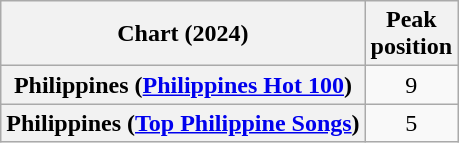<table class="wikitable sortable plainrowheaders" style="text-align:center">
<tr>
<th scope="col">Chart (2024)</th>
<th scope="col">Peak<br>position</th>
</tr>
<tr>
<th scope="row">Philippines (<a href='#'>Philippines Hot 100</a>)</th>
<td>9</td>
</tr>
<tr>
<th scope="row">Philippines (<a href='#'>Top Philippine Songs</a>)</th>
<td>5</td>
</tr>
</table>
